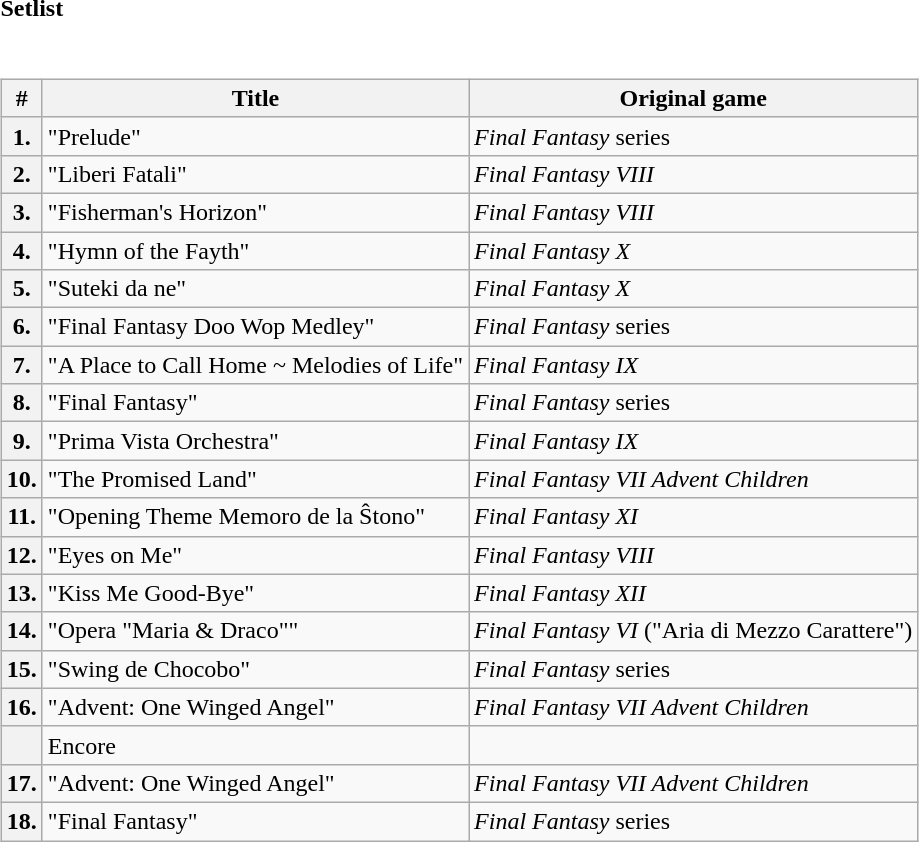<table class="collapsible collapsed" style="width:100%;">
<tr>
<th style="width:14em; text-align:left"><strong>Setlist</strong></th>
<th></th>
</tr>
<tr>
<td colspan="2"><br><table class="wikitable">
<tr>
<th scope=col>#</th>
<th scope=col>Title</th>
<th scope=col>Original game</th>
</tr>
<tr>
<th scope=row>1.</th>
<td>"Prelude"</td>
<td><em>Final Fantasy</em> series</td>
</tr>
<tr>
<th scope=row>2.</th>
<td>"Liberi Fatali"</td>
<td><em>Final Fantasy VIII</em></td>
</tr>
<tr>
<th scope=row>3.</th>
<td>"Fisherman's Horizon"</td>
<td><em>Final Fantasy VIII</em></td>
</tr>
<tr>
<th scope=row>4.</th>
<td>"Hymn of the Fayth"</td>
<td><em>Final Fantasy X</em></td>
</tr>
<tr>
<th scope=row>5.</th>
<td>"Suteki da ne"</td>
<td><em>Final Fantasy X</em></td>
</tr>
<tr>
<th scope=row>6.</th>
<td>"Final Fantasy Doo Wop Medley"</td>
<td><em>Final Fantasy</em> series</td>
</tr>
<tr>
<th scope=row>7.</th>
<td>"A Place to Call Home ~ Melodies of Life"</td>
<td><em>Final Fantasy IX</em></td>
</tr>
<tr>
<th scope=row>8.</th>
<td>"Final Fantasy"</td>
<td><em>Final Fantasy</em> series</td>
</tr>
<tr>
<th scope=row>9.</th>
<td>"Prima Vista Orchestra"</td>
<td><em>Final Fantasy IX</em></td>
</tr>
<tr>
<th scope=row>10.</th>
<td>"The Promised Land"</td>
<td><em>Final Fantasy VII Advent Children</em></td>
</tr>
<tr>
<th scope=row>11.</th>
<td>"Opening Theme Memoro de la Ŝtono"</td>
<td><em>Final Fantasy XI</em></td>
</tr>
<tr>
<th scope=row>12.</th>
<td>"Eyes on Me"</td>
<td><em>Final Fantasy VIII</em></td>
</tr>
<tr>
<th scope=row>13.</th>
<td>"Kiss Me Good-Bye"</td>
<td><em>Final Fantasy XII</em></td>
</tr>
<tr>
<th scope=row>14.</th>
<td>"Opera "Maria & Draco""</td>
<td><em>Final Fantasy VI</em> ("Aria di Mezzo Carattere")</td>
</tr>
<tr>
<th scope=row>15.</th>
<td>"Swing de Chocobo"</td>
<td><em>Final Fantasy</em> series</td>
</tr>
<tr>
<th scope=row>16.</th>
<td>"Advent: One Winged Angel"</td>
<td><em>Final Fantasy VII Advent Children</em></td>
</tr>
<tr>
<th scope=row> </th>
<td>Encore</td>
<td></td>
</tr>
<tr>
<th scope=row>17.</th>
<td>"Advent: One Winged Angel"</td>
<td><em>Final Fantasy VII Advent Children</em></td>
</tr>
<tr>
<th scope=row>18.</th>
<td>"Final Fantasy"</td>
<td><em>Final Fantasy</em> series</td>
</tr>
</table>
</td>
</tr>
</table>
